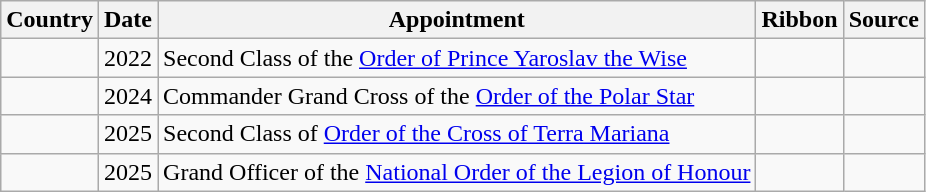<table class="wikitable sortable">
<tr>
<th>Country</th>
<th>Date</th>
<th>Appointment</th>
<th>Ribbon</th>
<th>Source</th>
</tr>
<tr>
<td></td>
<td>2022</td>
<td>Second Class of the <a href='#'>Order of Prince Yaroslav the Wise</a></td>
<td></td>
<td></td>
</tr>
<tr>
<td></td>
<td>2024</td>
<td>Commander Grand Cross	of the <a href='#'>Order of the Polar Star</a></td>
<td></td>
<td></td>
</tr>
<tr>
<td></td>
<td>2025</td>
<td>Second Class of <a href='#'>Order of the Cross of Terra Mariana</a></td>
<td></td>
<td></td>
</tr>
<tr>
<td></td>
<td>2025</td>
<td>Grand Officer	of the <a href='#'>National Order of the Legion of Honour</a></td>
<td></td>
<td></td>
</tr>
</table>
